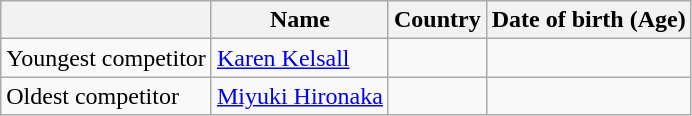<table class="wikitable">
<tr>
<th></th>
<th>Name</th>
<th>Country</th>
<th>Date of birth (Age)</th>
</tr>
<tr>
<td>Youngest competitor</td>
<td><a href='#'>Karen Kelsall</a></td>
<td></td>
<td></td>
</tr>
<tr>
<td>Oldest competitor</td>
<td><a href='#'>Miyuki Hironaka</a></td>
<td></td>
<td></td>
</tr>
</table>
